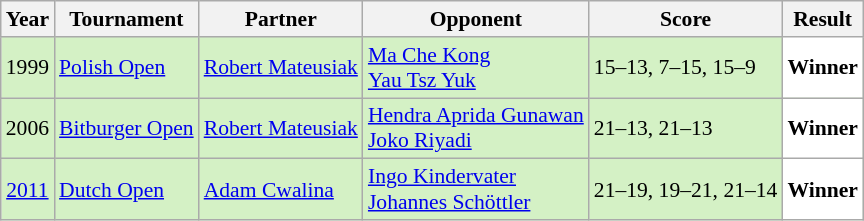<table class="sortable wikitable" style="font-size: 90%;">
<tr>
<th>Year</th>
<th>Tournament</th>
<th>Partner</th>
<th>Opponent</th>
<th>Score</th>
<th>Result</th>
</tr>
<tr style="background:#D4F1C5">
<td align="center">1999</td>
<td align="left"><a href='#'>Polish Open</a></td>
<td align="left"> <a href='#'>Robert Mateusiak</a></td>
<td align="left"> <a href='#'>Ma Che Kong</a><br> <a href='#'>Yau Tsz Yuk</a></td>
<td align="left">15–13, 7–15, 15–9</td>
<td style="text-align:left; background:white"> <strong>Winner</strong></td>
</tr>
<tr style="background:#D4F1C5">
<td align="center">2006</td>
<td align="left"><a href='#'>Bitburger Open</a></td>
<td align="left"> <a href='#'>Robert Mateusiak</a></td>
<td align="left"> <a href='#'>Hendra Aprida Gunawan</a><br> <a href='#'>Joko Riyadi</a></td>
<td align="left">21–13, 21–13</td>
<td style="text-align:left; background:white"> <strong>Winner</strong></td>
</tr>
<tr style="background:#D4F1C5">
<td align="center"><a href='#'>2011</a></td>
<td align="left"><a href='#'>Dutch Open</a></td>
<td align="left"> <a href='#'>Adam Cwalina</a></td>
<td align="left"> <a href='#'>Ingo Kindervater</a><br> <a href='#'>Johannes Schöttler</a></td>
<td align="left">21–19, 19–21, 21–14</td>
<td style="text-align:left; background:white"> <strong>Winner</strong></td>
</tr>
</table>
